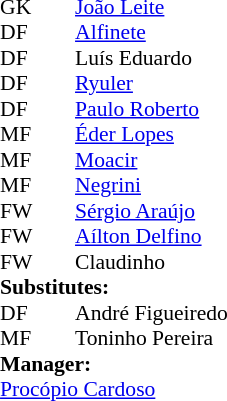<table cellspacing="0" cellpadding="0" style="font-size:90%; margin:0.2em auto;">
<tr>
<th width="25"></th>
<th width="25"></th>
</tr>
<tr>
<td>GK</td>
<td></td>
<td> <a href='#'>João Leite</a></td>
</tr>
<tr>
<td>DF</td>
<td></td>
<td> <a href='#'>Alfinete</a></td>
</tr>
<tr>
<td>DF</td>
<td></td>
<td> Luís Eduardo</td>
</tr>
<tr>
<td>DF</td>
<td></td>
<td> <a href='#'>Ryuler</a></td>
</tr>
<tr>
<td>DF</td>
<td></td>
<td> <a href='#'>Paulo Roberto</a></td>
</tr>
<tr>
<td>MF</td>
<td></td>
<td> <a href='#'>Éder Lopes</a></td>
</tr>
<tr>
<td>MF</td>
<td></td>
<td> <a href='#'>Moacir</a></td>
</tr>
<tr>
<td>MF</td>
<td></td>
<td> <a href='#'>Negrini</a></td>
<td></td>
<td></td>
</tr>
<tr>
<td>FW</td>
<td></td>
<td> <a href='#'>Sérgio Araújo</a></td>
</tr>
<tr>
<td>FW</td>
<td></td>
<td> <a href='#'>Aílton Delfino</a></td>
<td></td>
<td></td>
</tr>
<tr>
<td>FW</td>
<td></td>
<td> Claudinho</td>
</tr>
<tr>
<td colspan=3><strong>Substitutes:</strong></td>
</tr>
<tr>
<td>DF</td>
<td></td>
<td> André Figueiredo</td>
<td></td>
<td></td>
</tr>
<tr>
<td>MF</td>
<td></td>
<td> Toninho Pereira</td>
<td></td>
<td></td>
</tr>
<tr>
<td colspan=3><strong>Manager:</strong></td>
</tr>
<tr>
<td colspan=4> <a href='#'>Procópio Cardoso</a></td>
</tr>
</table>
